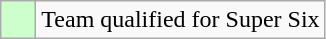<table class="wikitable" style="margin-top:2.5em">
<tr>
<td style="background: #cfc;">    </td>
<td>Team qualified for Super Six</td>
</tr>
</table>
